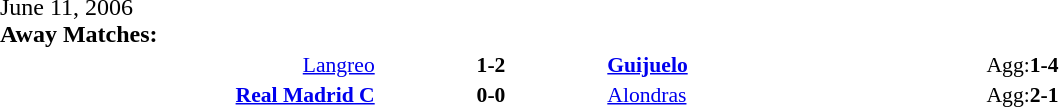<table width=100% cellspacing=1>
<tr>
<th width=20%></th>
<th width=12%></th>
<th width=20%></th>
<th></th>
</tr>
<tr>
<td>June 11, 2006<br><strong>Away Matches:</strong></td>
</tr>
<tr style=font-size:90%>
<td align=right><a href='#'>Langreo</a></td>
<td align=center><strong>1-2</strong></td>
<td><strong><a href='#'>Guijuelo</a></strong></td>
<td>Agg:<strong>1-4</strong></td>
</tr>
<tr style=font-size:90%>
<td align=right><strong><a href='#'>Real Madrid C</a></strong></td>
<td align=center><strong>0-0</strong></td>
<td><a href='#'>Alondras</a></td>
<td>Agg:<strong>2-1</strong></td>
</tr>
</table>
